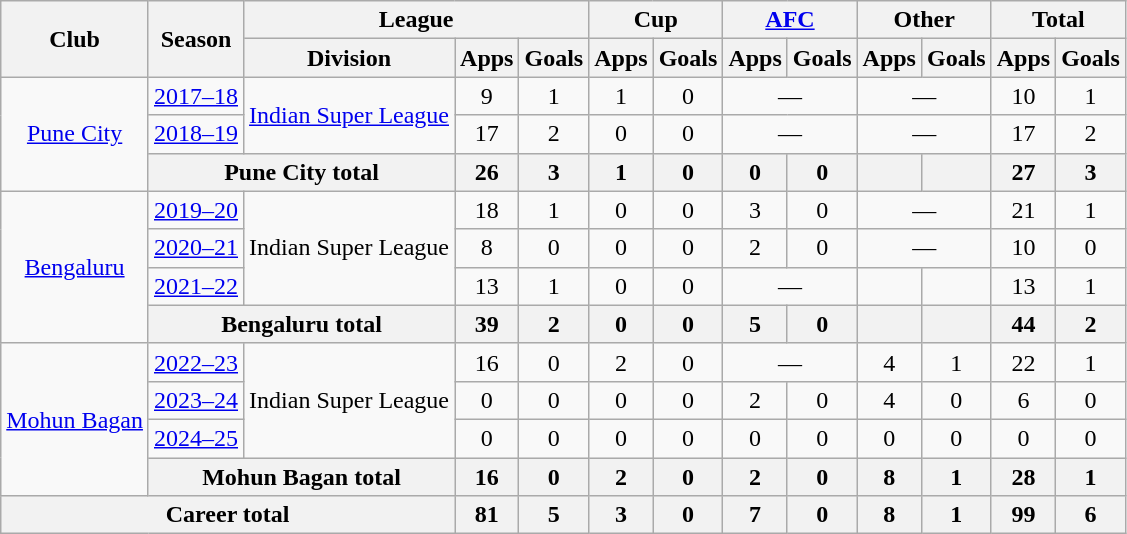<table class="wikitable" style="text-align: center;">
<tr>
<th rowspan="2">Club</th>
<th rowspan="2">Season</th>
<th colspan="3">League</th>
<th colspan="2">Cup</th>
<th colspan="2"><a href='#'>AFC</a></th>
<th colspan="2">Other</th>
<th colspan="2">Total</th>
</tr>
<tr>
<th>Division</th>
<th>Apps</th>
<th>Goals</th>
<th>Apps</th>
<th>Goals</th>
<th>Apps</th>
<th>Goals</th>
<th>Apps</th>
<th>Goals</th>
<th>Apps</th>
<th>Goals</th>
</tr>
<tr>
<td rowspan="3"><a href='#'>Pune City</a></td>
<td><a href='#'>2017–18</a></td>
<td rowspan="2"><a href='#'>Indian Super League</a></td>
<td>9</td>
<td>1</td>
<td>1</td>
<td>0</td>
<td colspan="2">—</td>
<td colspan="2">—</td>
<td>10</td>
<td>1</td>
</tr>
<tr>
<td><a href='#'>2018–19</a></td>
<td>17</td>
<td>2</td>
<td>0</td>
<td>0</td>
<td colspan="2">—</td>
<td colspan="2">—</td>
<td>17</td>
<td>2</td>
</tr>
<tr>
<th colspan="2">Pune City total</th>
<th>26</th>
<th>3</th>
<th>1</th>
<th>0</th>
<th>0</th>
<th>0</th>
<th></th>
<th></th>
<th>27</th>
<th>3</th>
</tr>
<tr>
<td rowspan="4"><a href='#'>Bengaluru</a></td>
<td><a href='#'>2019–20</a></td>
<td rowspan="3">Indian Super League</td>
<td>18</td>
<td>1</td>
<td>0</td>
<td>0</td>
<td>3</td>
<td>0</td>
<td colspan="2">—</td>
<td>21</td>
<td>1</td>
</tr>
<tr>
<td><a href='#'>2020–21</a></td>
<td>8</td>
<td>0</td>
<td>0</td>
<td>0</td>
<td>2</td>
<td>0</td>
<td colspan="2">—</td>
<td>10</td>
<td>0</td>
</tr>
<tr>
<td><a href='#'>2021–22</a></td>
<td>13</td>
<td>1</td>
<td>0</td>
<td>0</td>
<td colspan="2">—</td>
<td></td>
<td></td>
<td>13</td>
<td>1</td>
</tr>
<tr>
<th colspan="2">Bengaluru total</th>
<th>39</th>
<th>2</th>
<th>0</th>
<th>0</th>
<th>5</th>
<th>0</th>
<th></th>
<th></th>
<th>44</th>
<th>2</th>
</tr>
<tr>
<td rowspan="4"><a href='#'>Mohun Bagan</a></td>
<td><a href='#'>2022–23</a></td>
<td rowspan="3">Indian Super League</td>
<td>16</td>
<td>0</td>
<td>2</td>
<td>0</td>
<td colspan="2">—</td>
<td>4</td>
<td>1</td>
<td>22</td>
<td>1</td>
</tr>
<tr>
<td><a href='#'>2023–24</a></td>
<td>0</td>
<td>0</td>
<td>0</td>
<td>0</td>
<td>2</td>
<td>0</td>
<td>4</td>
<td>0</td>
<td>6</td>
<td>0</td>
</tr>
<tr>
<td><a href='#'>2024–25</a></td>
<td>0</td>
<td>0</td>
<td>0</td>
<td>0</td>
<td>0</td>
<td>0</td>
<td>0</td>
<td>0</td>
<td>0</td>
<td>0</td>
</tr>
<tr>
<th colspan="2">Mohun Bagan total</th>
<th>16</th>
<th>0</th>
<th>2</th>
<th>0</th>
<th>2</th>
<th>0</th>
<th>8</th>
<th>1</th>
<th>28</th>
<th>1</th>
</tr>
<tr>
<th colspan="3">Career total</th>
<th>81</th>
<th>5</th>
<th>3</th>
<th>0</th>
<th>7</th>
<th>0</th>
<th>8</th>
<th>1</th>
<th>99</th>
<th>6</th>
</tr>
</table>
